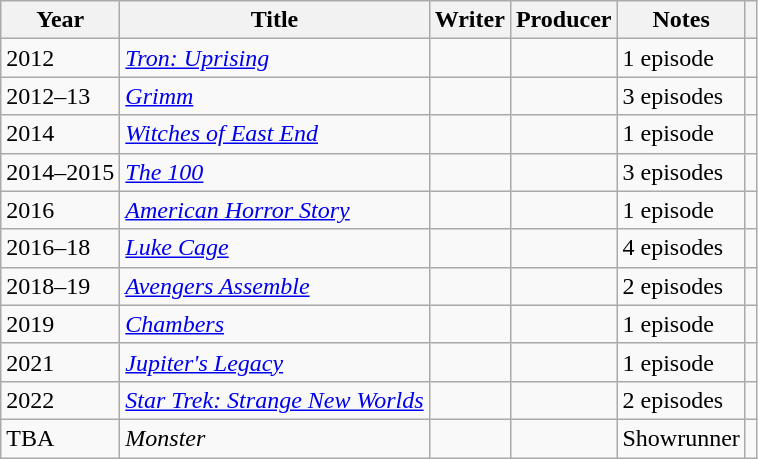<table class="wikitable plainrowheaders">
<tr>
<th scope="col">Year</th>
<th scope="col">Title</th>
<th scope="col">Writer</th>
<th scope="col">Producer</th>
<th>Notes</th>
<th scope="col"></th>
</tr>
<tr>
<td scope="row">2012</td>
<td><em><a href='#'>Tron: Uprising</a></em></td>
<td></td>
<td></td>
<td>1 episode</td>
<td></td>
</tr>
<tr>
<td scope="row">2012–13</td>
<td><em><a href='#'>Grimm</a></em></td>
<td></td>
<td></td>
<td>3 episodes</td>
<td></td>
</tr>
<tr>
<td>2014</td>
<td><em><a href='#'>Witches of East End</a></em></td>
<td></td>
<td></td>
<td>1 episode</td>
<td></td>
</tr>
<tr>
<td>2014–2015</td>
<td><em><a href='#'>The 100</a></em></td>
<td></td>
<td></td>
<td>3 episodes</td>
<td></td>
</tr>
<tr>
<td scope="row">2016</td>
<td><em><a href='#'>American Horror Story</a></em></td>
<td></td>
<td></td>
<td>1 episode</td>
<td></td>
</tr>
<tr>
<td scope="row">2016–18</td>
<td><em><a href='#'>Luke Cage</a></em></td>
<td></td>
<td></td>
<td>4 episodes</td>
<td></td>
</tr>
<tr>
<td scope="row">2018–19</td>
<td><em><a href='#'>Avengers Assemble</a></em></td>
<td></td>
<td></td>
<td>2 episodes</td>
<td></td>
</tr>
<tr>
<td>2019</td>
<td><em><a href='#'>Chambers</a></em></td>
<td></td>
<td></td>
<td>1 episode</td>
<td></td>
</tr>
<tr>
<td scope="row">2021</td>
<td><em><a href='#'>Jupiter's Legacy</a></em></td>
<td></td>
<td></td>
<td>1 episode</td>
<td></td>
</tr>
<tr>
<td>2022</td>
<td><em><a href='#'>Star Trek: Strange New Worlds</a></em></td>
<td></td>
<td></td>
<td>2 episodes</td>
<td></td>
</tr>
<tr>
<td>TBA</td>
<td><em>Monster</em></td>
<td></td>
<td></td>
<td>Showrunner</td>
<td></td>
</tr>
</table>
